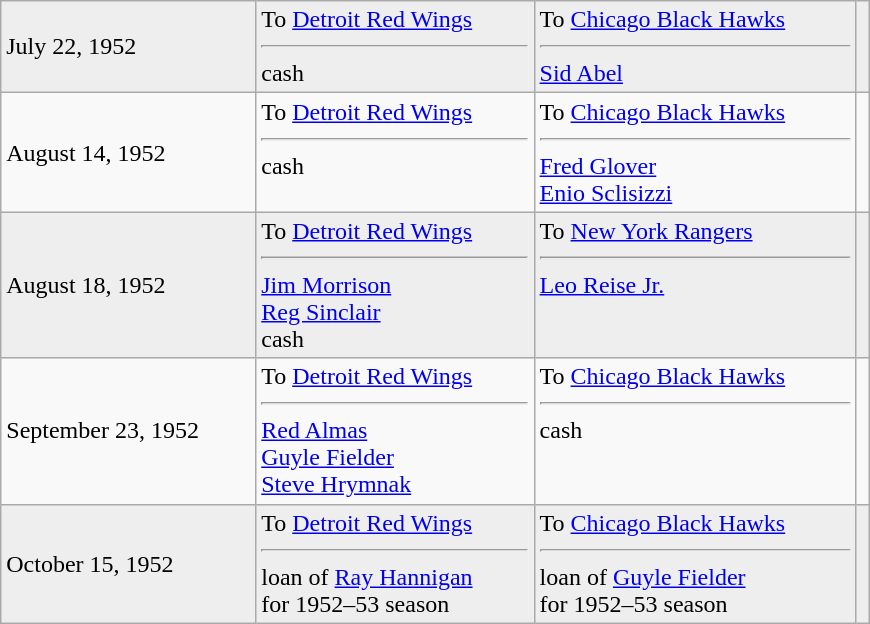<table class="wikitable" style="border:1px solid #999999; width:580px;">
<tr bgcolor="eeeeee">
<td>July 22, 1952</td>
<td valign="top">To <a href='#'>Detroit Red Wings</a><hr>cash</td>
<td valign="top">To <a href='#'>Chicago Black Hawks</a><hr><a href='#'>Sid Abel</a></td>
<td></td>
</tr>
<tr>
<td>August 14, 1952</td>
<td valign="top">To <a href='#'>Detroit Red Wings</a><hr>cash</td>
<td valign="top">To <a href='#'>Chicago Black Hawks</a><hr><a href='#'>Fred Glover</a><br><a href='#'>Enio Sclisizzi</a></td>
<td></td>
</tr>
<tr bgcolor="eeeeee">
<td>August 18, 1952</td>
<td valign="top">To <a href='#'>Detroit Red Wings</a><hr><a href='#'>Jim Morrison</a><br><a href='#'>Reg Sinclair</a><br>cash</td>
<td valign="top">To <a href='#'>New York Rangers</a><hr><a href='#'>Leo Reise Jr.</a></td>
<td></td>
</tr>
<tr>
<td>September 23, 1952</td>
<td valign="top">To <a href='#'>Detroit Red Wings</a><hr><a href='#'>Red Almas</a><br><a href='#'>Guyle Fielder</a><br><a href='#'>Steve Hrymnak</a></td>
<td valign="top">To <a href='#'>Chicago Black Hawks</a><hr>cash</td>
<td></td>
</tr>
<tr bgcolor="eeeeee">
<td>October 15, 1952</td>
<td valign="top">To <a href='#'>Detroit Red Wings</a><hr>loan of <a href='#'>Ray Hannigan</a><br>for 1952–53 season</td>
<td valign="top">To <a href='#'>Chicago Black Hawks</a><hr>loan of <a href='#'>Guyle Fielder</a><br>for 1952–53 season</td>
<td></td>
</tr>
</table>
